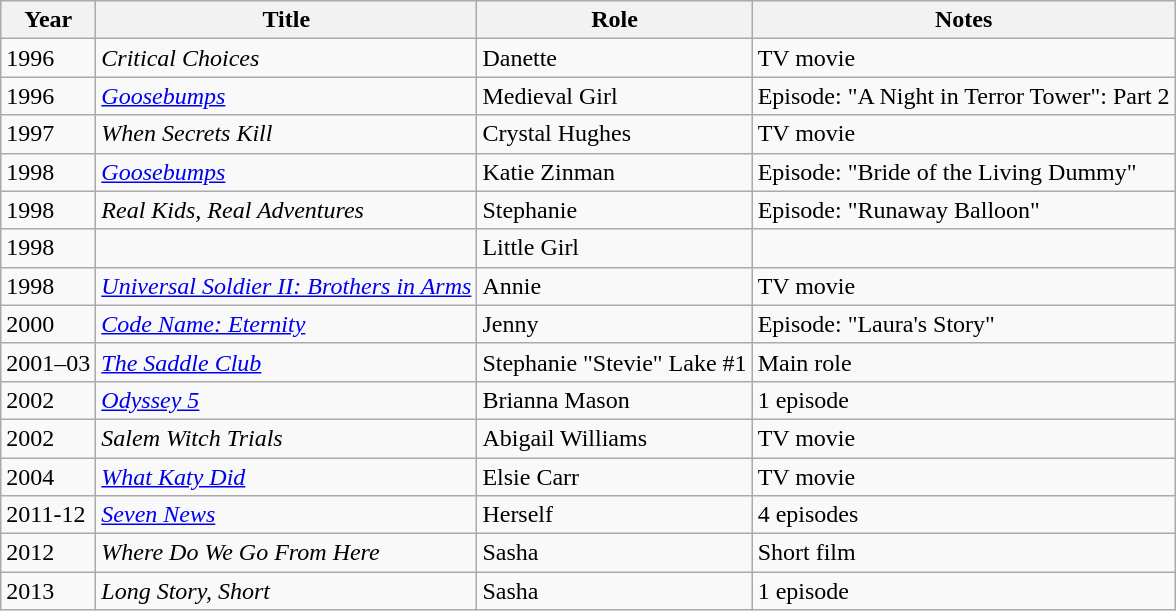<table class="wikitable sortable">
<tr>
<th>Year</th>
<th>Title</th>
<th>Role</th>
<th class="unsortable">Notes</th>
</tr>
<tr>
<td>1996</td>
<td><em>Critical Choices</em></td>
<td>Danette</td>
<td>TV movie</td>
</tr>
<tr>
<td>1996</td>
<td><em><a href='#'>Goosebumps</a></em></td>
<td>Medieval Girl</td>
<td>Episode: "A Night in Terror Tower": Part 2</td>
</tr>
<tr>
<td>1997</td>
<td><em>When Secrets Kill</em></td>
<td>Crystal Hughes</td>
<td>TV movie</td>
</tr>
<tr>
<td>1998</td>
<td><em><a href='#'>Goosebumps</a></em></td>
<td>Katie Zinman</td>
<td>Episode: "Bride of the Living Dummy"</td>
</tr>
<tr>
<td>1998</td>
<td><em>Real Kids, Real Adventures</em></td>
<td>Stephanie</td>
<td>Episode: "Runaway Balloon"</td>
</tr>
<tr>
<td>1998</td>
<td><em></em></td>
<td>Little Girl</td>
<td></td>
</tr>
<tr>
<td>1998</td>
<td><em><a href='#'>Universal Soldier II: Brothers in Arms</a></em></td>
<td>Annie</td>
<td>TV movie</td>
</tr>
<tr>
<td>2000</td>
<td><em><a href='#'>Code Name: Eternity</a></em></td>
<td>Jenny</td>
<td>Episode: "Laura's Story"</td>
</tr>
<tr>
<td>2001–03</td>
<td><em><a href='#'>The Saddle Club</a></em></td>
<td>Stephanie "Stevie" Lake #1</td>
<td>Main role</td>
</tr>
<tr>
<td>2002</td>
<td><em><a href='#'>Odyssey 5</a></em></td>
<td>Brianna Mason</td>
<td>1 episode</td>
</tr>
<tr>
<td>2002</td>
<td><em>Salem Witch Trials</em></td>
<td>Abigail Williams</td>
<td>TV movie</td>
</tr>
<tr>
<td>2004</td>
<td><em><a href='#'>What Katy Did</a></em></td>
<td>Elsie Carr</td>
<td>TV movie</td>
</tr>
<tr>
<td>2011-12</td>
<td><em><a href='#'>Seven News</a></em></td>
<td>Herself</td>
<td>4 episodes</td>
</tr>
<tr>
<td>2012</td>
<td><em>Where Do We Go From Here</em></td>
<td>Sasha</td>
<td>Short film</td>
</tr>
<tr>
<td>2013</td>
<td><em>Long Story, Short</em></td>
<td>Sasha</td>
<td>1 episode</td>
</tr>
</table>
